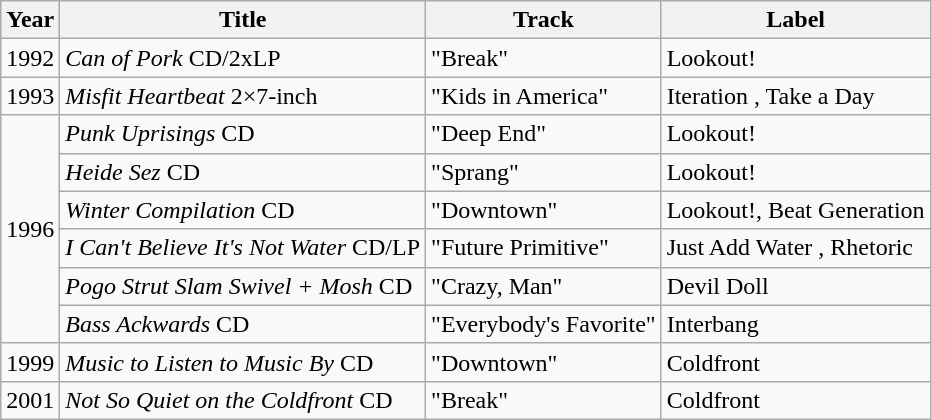<table class="wikitable">
<tr>
<th>Year</th>
<th>Title</th>
<th>Track</th>
<th>Label</th>
</tr>
<tr>
<td>1992</td>
<td><em>Can of Pork</em> CD/2xLP</td>
<td>"Break"</td>
<td>Lookout! </td>
</tr>
<tr>
<td>1993</td>
<td><em>Misfit Heartbeat</em> 2×7-inch</td>
<td>"Kids in America"</td>
<td>Iteration , Take a Day </td>
</tr>
<tr>
<td rowspan="6">1996</td>
<td><em>Punk Uprisings</em> CD</td>
<td>"Deep End"</td>
<td>Lookout! </td>
</tr>
<tr>
<td><em>Heide Sez</em> CD</td>
<td>"Sprang"</td>
<td>Lookout! </td>
</tr>
<tr>
<td><em>Winter Compilation</em> CD</td>
<td>"Downtown"</td>
<td>Lookout!, Beat Generation</td>
</tr>
<tr>
<td><em>I Can't Believe It's Not Water</em> CD/LP</td>
<td>"Future Primitive"</td>
<td>Just Add Water , Rhetoric </td>
</tr>
<tr>
<td><em>Pogo Strut Slam Swivel + Mosh</em> CD</td>
<td>"Crazy, Man"</td>
<td>Devil Doll </td>
</tr>
<tr>
<td><em>Bass Ackwards</em> CD</td>
<td>"Everybody's Favorite"</td>
<td>Interbang </td>
</tr>
<tr>
<td>1999</td>
<td><em>Music to Listen to Music By</em> CD</td>
<td>"Downtown"</td>
<td>Coldfront </td>
</tr>
<tr>
<td>2001</td>
<td><em>Not So Quiet on the Coldfront</em> CD</td>
<td>"Break"</td>
<td>Coldfront </td>
</tr>
</table>
